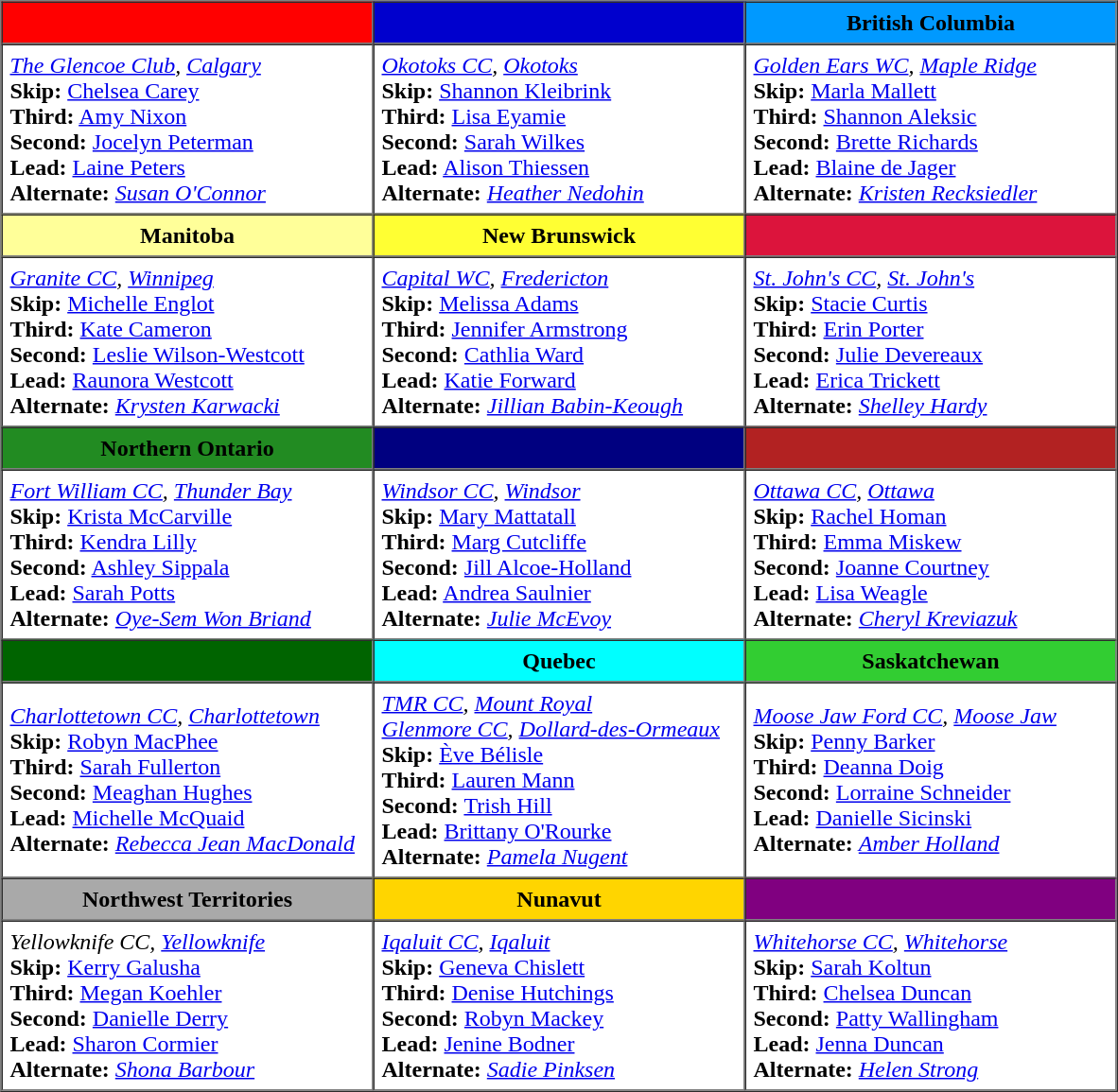<table border=1 cellpadding=5 cellspacing=0>
<tr>
<th bgcolor="#FF0000" width="250"> </th>
<th bgcolor="#0000CD" width="250"> </th>
<th bgcolor="#0099FF" width="250"> British Columbia</th>
</tr>
<tr>
<td><em><a href='#'>The Glencoe Club</a>, <a href='#'>Calgary</a></em><br><strong>Skip:</strong> <a href='#'>Chelsea Carey</a><br>
<strong>Third:</strong> <a href='#'>Amy Nixon</a><br>
<strong>Second:</strong> <a href='#'>Jocelyn Peterman</a><br>
<strong>Lead:</strong> <a href='#'>Laine Peters</a><br>
<strong>Alternate:</strong> <em><a href='#'>Susan O'Connor</a></em></td>
<td><em><a href='#'>Okotoks CC</a>, <a href='#'>Okotoks</a></em><br><strong>Skip:</strong> <a href='#'>Shannon Kleibrink</a><br>
<strong>Third:</strong> <a href='#'>Lisa Eyamie</a><br>
<strong>Second:</strong> <a href='#'>Sarah Wilkes</a><br>
<strong>Lead:</strong> <a href='#'>Alison Thiessen</a><br>
<strong>Alternate:</strong> <em><a href='#'>Heather Nedohin</a></em></td>
<td><em><a href='#'>Golden Ears WC</a>, <a href='#'>Maple Ridge</a></em><br><strong>Skip:</strong> <a href='#'>Marla Mallett</a><br>
<strong>Third:</strong> <a href='#'>Shannon Aleksic</a><br>
<strong>Second:</strong> <a href='#'>Brette Richards</a><br>
<strong>Lead:</strong> <a href='#'>Blaine de Jager</a><br>
<strong>Alternate:</strong> <em><a href='#'>Kristen Recksiedler</a></em></td>
</tr>
<tr border=1 cellpadding=5 cellspacing=0>
<th bgcolor="#FFFF99" width="250"> Manitoba</th>
<th bgcolor="#FFFF33" width="250"> New Brunswick</th>
<th bgcolor="#DC143C" width="250"> </th>
</tr>
<tr>
<td><em><a href='#'>Granite CC</a>, <a href='#'>Winnipeg</a></em><br><strong>Skip:</strong> <a href='#'>Michelle Englot</a><br>
<strong>Third:</strong> <a href='#'>Kate Cameron</a><br>
<strong>Second:</strong> <a href='#'>Leslie Wilson-Westcott</a><br>
<strong>Lead:</strong> <a href='#'>Raunora Westcott</a><br>
<strong>Alternate:</strong> <em><a href='#'>Krysten Karwacki</a></em></td>
<td><em><a href='#'>Capital WC</a>, <a href='#'>Fredericton</a></em><br><strong>Skip:</strong> <a href='#'>Melissa Adams</a><br>
<strong>Third:</strong> <a href='#'>Jennifer Armstrong</a><br>
<strong>Second:</strong> <a href='#'>Cathlia Ward</a><br>
<strong>Lead:</strong> <a href='#'>Katie Forward</a><br>
<strong>Alternate:</strong> <em><a href='#'>Jillian Babin-Keough</a></em></td>
<td><em><a href='#'>St. John's CC</a>, <a href='#'>St. John's</a></em><br><strong>Skip:</strong> <a href='#'>Stacie Curtis</a><br>
<strong>Third:</strong> <a href='#'>Erin Porter</a><br>
<strong>Second:</strong> <a href='#'>Julie Devereaux</a><br>
<strong>Lead:</strong> <a href='#'>Erica Trickett</a><br>
<strong>Alternate:</strong> <em><a href='#'>Shelley Hardy</a></em></td>
</tr>
<tr border=1 cellpadding=5 cellspacing=0>
<th bgcolor="#228B22" width="250"> Northern Ontario</th>
<th bgcolor="#000080" width="250"> </th>
<th bgcolor="#B22222" width="250"> </th>
</tr>
<tr>
<td><em><a href='#'>Fort William CC</a>, <a href='#'>Thunder Bay</a></em><br><strong>Skip:</strong> <a href='#'>Krista McCarville</a><br>
<strong>Third:</strong> <a href='#'>Kendra Lilly</a><br>
<strong>Second:</strong> <a href='#'>Ashley Sippala</a><br>
<strong>Lead:</strong> <a href='#'>Sarah Potts</a><br>
<strong>Alternate:</strong> <em><a href='#'>Oye-Sem Won Briand</a></em></td>
<td><em><a href='#'>Windsor CC</a>, <a href='#'>Windsor</a></em><br><strong>Skip:</strong> <a href='#'>Mary Mattatall</a><br>
<strong>Third:</strong> <a href='#'>Marg Cutcliffe</a><br>
<strong>Second:</strong> <a href='#'>Jill Alcoe-Holland</a><br>
<strong>Lead:</strong> <a href='#'>Andrea Saulnier</a><br>
<strong>Alternate:</strong> <em><a href='#'>Julie McEvoy</a></em></td>
<td><em><a href='#'>Ottawa CC</a>, <a href='#'>Ottawa</a></em><br><strong>Skip:</strong> <a href='#'>Rachel Homan</a><br>
<strong>Third:</strong> <a href='#'>Emma Miskew</a><br>
<strong>Second:</strong> <a href='#'>Joanne Courtney</a><br>
<strong>Lead:</strong> <a href='#'>Lisa Weagle</a><br>
<strong>Alternate:</strong> <em><a href='#'>Cheryl Kreviazuk</a></em></td>
</tr>
<tr border=1 cellpadding=5 cellspacing=0>
<th bgcolor="#006400" width="250"> </th>
<th bgcolor="#00FFFF" width="250"> Quebec</th>
<th bgcolor="#32CD32" width="250"> Saskatchewan</th>
</tr>
<tr>
<td><em><a href='#'>Charlottetown CC</a>, <a href='#'>Charlottetown</a></em><br><strong>Skip:</strong> <a href='#'>Robyn MacPhee</a><br>
<strong>Third:</strong> <a href='#'>Sarah Fullerton</a><br>
<strong>Second:</strong> <a href='#'>Meaghan Hughes</a><br>
<strong>Lead:</strong> <a href='#'>Michelle McQuaid</a><br>
<strong>Alternate:</strong> <em><a href='#'>Rebecca Jean MacDonald</a></em></td>
<td><em><a href='#'>TMR CC</a>, <a href='#'>Mount Royal</a><br><a href='#'>Glenmore CC</a>, <a href='#'>Dollard-des-Ormeaux</a></em><br><strong>Skip:</strong> <a href='#'>Ève Bélisle</a><br>
<strong>Third:</strong> <a href='#'>Lauren Mann</a><br>
<strong>Second:</strong> <a href='#'>Trish Hill</a><br>
<strong>Lead:</strong> <a href='#'>Brittany O'Rourke</a><br>
<strong>Alternate:</strong> <em><a href='#'>Pamela Nugent</a></em></td>
<td><em><a href='#'>Moose Jaw Ford CC</a>, <a href='#'>Moose Jaw</a></em><br><strong>Skip:</strong> <a href='#'>Penny Barker</a><br>
<strong>Third:</strong> <a href='#'>Deanna Doig</a><br>
<strong>Second:</strong> <a href='#'>Lorraine Schneider</a><br>
<strong>Lead:</strong> <a href='#'>Danielle Sicinski</a><br>
<strong>Alternate:</strong> <em><a href='#'>Amber Holland</a></em></td>
</tr>
<tr border=1 cellpadding=5 cellspacing=0>
<th bgcolor="#A9A9A9" width="250"> Northwest Territories</th>
<th bgcolor="#FFDD500" width="250"> Nunavut</th>
<th bgcolor="#800080" width="250"> </th>
</tr>
<tr>
<td><em>Yellowknife CC, <a href='#'>Yellowknife</a></em><br><strong>Skip:</strong> <a href='#'>Kerry Galusha</a><br>
<strong>Third:</strong> <a href='#'>Megan Koehler</a><br>
<strong>Second:</strong> <a href='#'>Danielle Derry</a> <br>
<strong>Lead:</strong> <a href='#'>Sharon Cormier</a><br>
<strong>Alternate:</strong> <em><a href='#'>Shona Barbour</a></em></td>
<td><em><a href='#'>Iqaluit CC</a>, <a href='#'>Iqaluit</a></em><br><strong>Skip:</strong> <a href='#'>Geneva Chislett</a><br>
<strong>Third:</strong> <a href='#'>Denise Hutchings</a><br>
<strong>Second:</strong> <a href='#'>Robyn Mackey</a><br>
<strong>Lead:</strong> <a href='#'>Jenine Bodner</a><br>
<strong>Alternate:</strong> <em><a href='#'>Sadie Pinksen</a></em></td>
<td><em><a href='#'>Whitehorse CC</a>, <a href='#'>Whitehorse</a></em><br><strong>Skip:</strong> <a href='#'>Sarah Koltun</a><br>
<strong>Third:</strong> <a href='#'>Chelsea Duncan</a><br>
<strong>Second:</strong> <a href='#'>Patty Wallingham</a><br>
<strong>Lead:</strong> <a href='#'>Jenna Duncan</a><br>
<strong>Alternate:</strong> <em><a href='#'>Helen Strong</a></em></td>
</tr>
</table>
